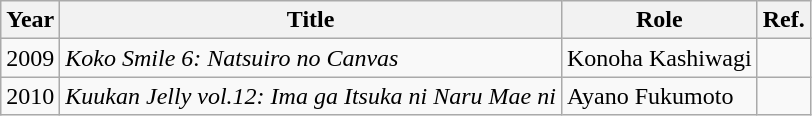<table class="wikitable">
<tr>
<th>Year</th>
<th>Title</th>
<th>Role</th>
<th>Ref.</th>
</tr>
<tr>
<td>2009</td>
<td><em>Koko Smile 6: Natsuiro no Canvas</em></td>
<td>Konoha Kashiwagi</td>
<td></td>
</tr>
<tr>
<td>2010</td>
<td><em>Kuukan Jelly vol.12: Ima ga Itsuka ni Naru Mae ni</em></td>
<td>Ayano Fukumoto</td>
<td></td>
</tr>
</table>
